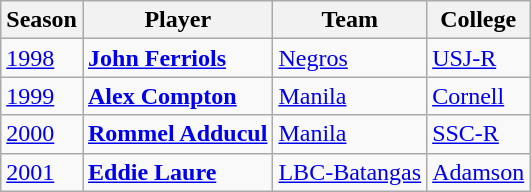<table class="wikitable">
<tr>
<th>Season</th>
<th>Player</th>
<th>Team</th>
<th>College</th>
</tr>
<tr>
<td><a href='#'>1998</a></td>
<td><strong><a href='#'>John Ferriols</a></strong></td>
<td><a href='#'>Negros</a></td>
<td><a href='#'>USJ-R</a></td>
</tr>
<tr>
<td><a href='#'>1999</a></td>
<td><strong><a href='#'>Alex Compton</a></strong></td>
<td><a href='#'>Manila</a></td>
<td><a href='#'>Cornell</a></td>
</tr>
<tr>
<td><a href='#'>2000</a></td>
<td><strong><a href='#'>Rommel Adducul</a></strong></td>
<td><a href='#'>Manila</a></td>
<td><a href='#'>SSC-R</a></td>
</tr>
<tr>
<td><a href='#'>2001</a></td>
<td><strong><a href='#'>Eddie Laure</a></strong></td>
<td><a href='#'>LBC-Batangas</a></td>
<td><a href='#'>Adamson</a></td>
</tr>
</table>
